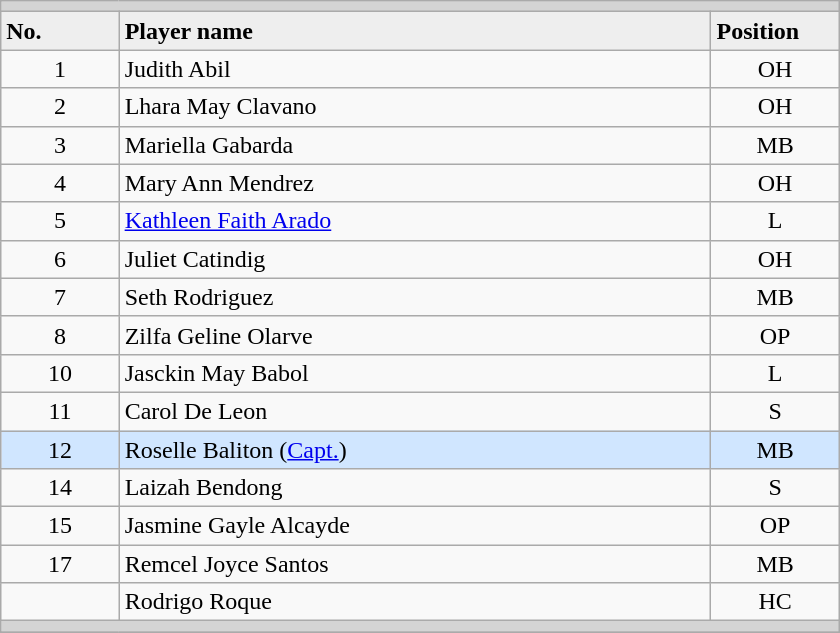<table class="wikitable collapsible collapsed" style="font-size:100%;width:35em;">
<tr>
<th style="background:#D4D4D4; text-align:left;" colspan=3></th>
</tr>
<tr style="background:#EEEEEE; font-weight:bold;">
<td width=10%>No.</td>
<td width=50%>Player name</td>
<td width=10%>Position</td>
</tr>
<tr>
<td align=center>1</td>
<td>Judith Abil</td>
<td align=center>OH</td>
</tr>
<tr>
<td align=center>2</td>
<td>Lhara May Clavano</td>
<td align=center>OH</td>
</tr>
<tr>
<td align=center>3</td>
<td>Mariella Gabarda</td>
<td align=center>MB</td>
</tr>
<tr>
<td align=center>4</td>
<td>Mary Ann Mendrez</td>
<td align=center>OH</td>
</tr>
<tr>
<td align=center>5</td>
<td><a href='#'>Kathleen Faith Arado</a></td>
<td align=center>L</td>
</tr>
<tr>
<td align=center>6</td>
<td>Juliet Catindig</td>
<td align=center>OH</td>
</tr>
<tr>
<td align=center>7</td>
<td>Seth Rodriguez</td>
<td align=center>MB</td>
</tr>
<tr>
<td align=center>8</td>
<td>Zilfa Geline Olarve</td>
<td align=center>OP</td>
</tr>
<tr>
<td align=center>10</td>
<td>Jasckin May Babol</td>
<td align=center>L</td>
</tr>
<tr>
<td align=center>11</td>
<td>Carol De Leon</td>
<td align=center>S</td>
</tr>
<tr style="background:#D0E6FF;">
<td align=center>12</td>
<td>Roselle Baliton (<a href='#'>Capt.</a>)</td>
<td align=center>MB</td>
</tr>
<tr>
<td align=center>14</td>
<td>Laizah Bendong</td>
<td align=center>S</td>
</tr>
<tr>
<td align=center>15</td>
<td>Jasmine Gayle Alcayde</td>
<td align=center>OP</td>
</tr>
<tr>
<td align=center>17</td>
<td>Remcel Joyce Santos</td>
<td align=center>MB</td>
</tr>
<tr>
<td align=center></td>
<td>Rodrigo Roque</td>
<td align=center>HC</td>
</tr>
<tr>
<th style="background:#D4D4D4;" colspan=3></th>
</tr>
<tr>
</tr>
</table>
